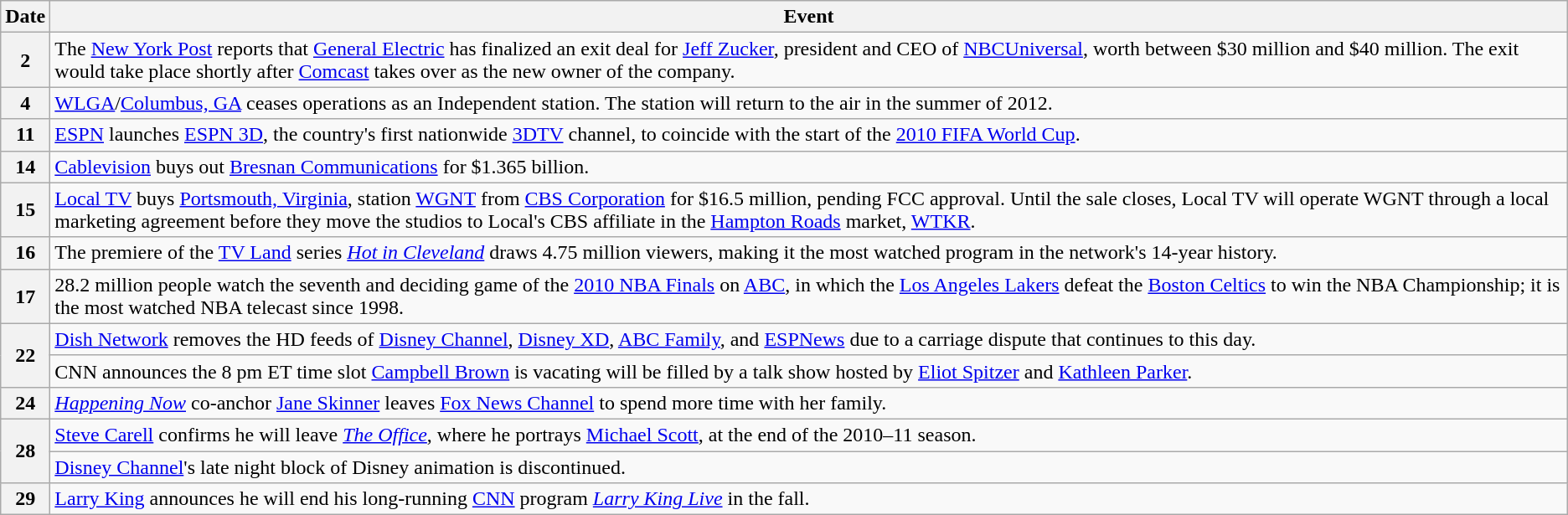<table class="wikitable">
<tr>
<th>Date</th>
<th>Event</th>
</tr>
<tr>
<th style="text-align:center;"><strong>2</strong></th>
<td>The <a href='#'>New York Post</a> reports that <a href='#'>General Electric</a> has finalized an exit deal for <a href='#'>Jeff Zucker</a>, president and CEO of <a href='#'>NBCUniversal</a>, worth between $30 million and $40 million. The exit would take place shortly after <a href='#'>Comcast</a> takes over as the new owner of the company.</td>
</tr>
<tr>
<th style="text-align:center;"><strong>4</strong></th>
<td><a href='#'>WLGA</a>/<a href='#'>Columbus, GA</a> ceases operations as an Independent station. The station will return to the air in the summer of 2012.</td>
</tr>
<tr>
<th style="text-align:center;"><strong>11</strong></th>
<td><a href='#'>ESPN</a> launches <a href='#'>ESPN 3D</a>, the country's first nationwide <a href='#'>3DTV</a> channel, to coincide with the start of the <a href='#'>2010 FIFA World Cup</a>.</td>
</tr>
<tr>
<th style="text-align:center;"><strong>14</strong></th>
<td><a href='#'>Cablevision</a> buys out <a href='#'>Bresnan Communications</a> for $1.365 billion.</td>
</tr>
<tr>
<th style="text-align:center;"><strong>15</strong></th>
<td><a href='#'>Local TV</a> buys <a href='#'>Portsmouth, Virginia</a>, station <a href='#'>WGNT</a>  from <a href='#'>CBS Corporation</a> for $16.5 million, pending FCC approval. Until the sale closes, Local TV will operate WGNT through a local marketing agreement before they move the studios to Local's CBS affiliate in the <a href='#'>Hampton Roads</a> market, <a href='#'>WTKR</a>.</td>
</tr>
<tr>
<th style="text-align:center;"><strong>16</strong></th>
<td>The premiere of the <a href='#'>TV Land</a> series <em><a href='#'>Hot in Cleveland</a></em> draws 4.75 million viewers, making it the most watched program in the network's 14-year history.</td>
</tr>
<tr>
<th style="text-align:center;"><strong>17</strong></th>
<td>28.2 million people watch the seventh and deciding game of the <a href='#'>2010 NBA Finals</a> on <a href='#'>ABC</a>, in which the <a href='#'>Los Angeles Lakers</a> defeat the <a href='#'>Boston Celtics</a> to win the NBA Championship; it is the most watched NBA telecast since 1998.</td>
</tr>
<tr>
<th style="text-align:center;" rowspan="2"><strong>22</strong></th>
<td><a href='#'>Dish Network</a> removes the HD feeds of <a href='#'>Disney Channel</a>, <a href='#'>Disney XD</a>, <a href='#'>ABC Family</a>, and <a href='#'>ESPNews</a> due to a carriage dispute that continues to this day.</td>
</tr>
<tr>
<td>CNN announces the 8 pm ET time slot <a href='#'>Campbell Brown</a> is vacating will be filled by a talk show hosted by <a href='#'>Eliot Spitzer</a> and <a href='#'>Kathleen Parker</a>.</td>
</tr>
<tr>
<th style="text-align:center;"><strong>24</strong></th>
<td><em><a href='#'>Happening Now</a></em> co-anchor <a href='#'>Jane Skinner</a> leaves <a href='#'>Fox News Channel</a> to spend more time with her family.</td>
</tr>
<tr>
<th style="text-align:center;" rowspan="2"><strong>28</strong></th>
<td><a href='#'>Steve Carell</a> confirms he will leave <em><a href='#'>The Office</a></em>, where he portrays <a href='#'>Michael Scott</a>, at the end of the 2010–11 season.</td>
</tr>
<tr>
<td><a href='#'>Disney Channel</a>'s late night block of Disney animation is discontinued.</td>
</tr>
<tr>
<th style="text-align:center;"><strong>29</strong></th>
<td><a href='#'>Larry King</a> announces he will end his long-running <a href='#'>CNN</a> program <em><a href='#'>Larry King Live</a></em> in the fall.</td>
</tr>
</table>
